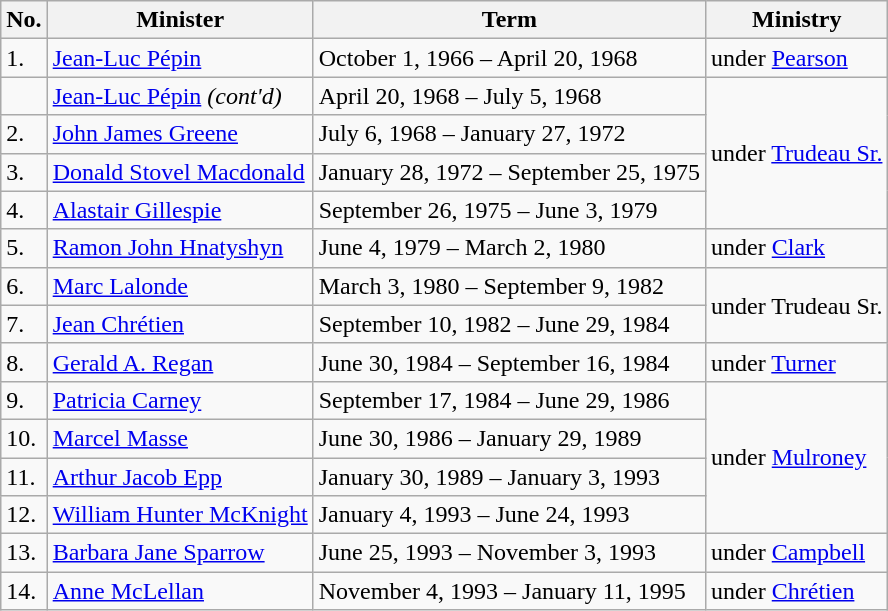<table class="wikitable">
<tr>
<th>No.</th>
<th>Minister</th>
<th>Term</th>
<th>Ministry</th>
</tr>
<tr>
<td>1.</td>
<td><a href='#'>Jean-Luc Pépin</a></td>
<td>October 1, 1966 – April 20, 1968</td>
<td>under <a href='#'>Pearson</a></td>
</tr>
<tr>
<td></td>
<td><a href='#'>Jean-Luc Pépin</a> <em>(cont'd)</em></td>
<td>April 20, 1968 – July 5, 1968</td>
<td rowspan="4">under <a href='#'>Trudeau Sr.</a></td>
</tr>
<tr>
<td>2.</td>
<td><a href='#'>John James Greene</a></td>
<td>July 6, 1968 – January 27, 1972</td>
</tr>
<tr>
<td>3.</td>
<td><a href='#'>Donald Stovel Macdonald</a></td>
<td>January 28, 1972 – September 25, 1975</td>
</tr>
<tr>
<td>4.</td>
<td><a href='#'>Alastair Gillespie</a></td>
<td>September 26, 1975 – June 3, 1979</td>
</tr>
<tr>
<td>5.</td>
<td><a href='#'>Ramon John Hnatyshyn</a></td>
<td>June 4, 1979 – March 2, 1980</td>
<td>under <a href='#'>Clark</a></td>
</tr>
<tr>
<td>6.</td>
<td><a href='#'>Marc Lalonde</a></td>
<td>March 3, 1980 – September 9, 1982</td>
<td rowspan="2">under Trudeau Sr.</td>
</tr>
<tr>
<td>7.</td>
<td><a href='#'>Jean Chrétien</a></td>
<td>September 10, 1982 – June 29, 1984</td>
</tr>
<tr>
<td>8.</td>
<td><a href='#'>Gerald A. Regan</a></td>
<td>June 30, 1984 – September 16, 1984</td>
<td>under <a href='#'>Turner</a></td>
</tr>
<tr>
<td>9.</td>
<td><a href='#'>Patricia Carney</a></td>
<td>September 17, 1984 – June 29, 1986</td>
<td rowspan="4">under <a href='#'>Mulroney</a></td>
</tr>
<tr>
<td>10.</td>
<td><a href='#'>Marcel Masse</a></td>
<td>June 30, 1986 – January 29, 1989</td>
</tr>
<tr>
<td>11.</td>
<td><a href='#'>Arthur Jacob Epp</a></td>
<td>January 30, 1989 – January 3, 1993</td>
</tr>
<tr>
<td>12.</td>
<td><a href='#'>William Hunter McKnight</a></td>
<td>January 4, 1993 – June 24, 1993</td>
</tr>
<tr>
<td>13.</td>
<td><a href='#'>Barbara Jane Sparrow</a></td>
<td>June 25, 1993 – November 3, 1993</td>
<td>under <a href='#'>Campbell</a></td>
</tr>
<tr>
<td>14.</td>
<td><a href='#'>Anne McLellan</a></td>
<td>November 4, 1993 – January 11, 1995</td>
<td>under <a href='#'>Chrétien</a></td>
</tr>
</table>
